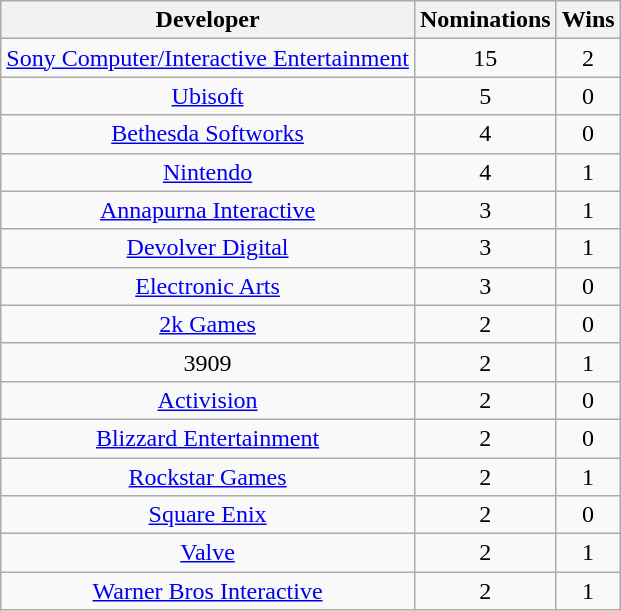<table class="wikitable sortable plainrowheaders" style="text-align:center">
<tr>
<th scope="col">Developer</th>
<th scope="col">Nominations</th>
<th scope="col">Wins</th>
</tr>
<tr>
<td><a href='#'>Sony Computer/Interactive Entertainment</a></td>
<td>15</td>
<td>2</td>
</tr>
<tr>
<td><a href='#'>Ubisoft</a></td>
<td>5</td>
<td>0</td>
</tr>
<tr>
<td><a href='#'>Bethesda Softworks</a></td>
<td>4</td>
<td>0</td>
</tr>
<tr>
<td><a href='#'>Nintendo</a></td>
<td>4</td>
<td>1</td>
</tr>
<tr>
<td><a href='#'>Annapurna Interactive</a></td>
<td>3</td>
<td>1</td>
</tr>
<tr>
<td><a href='#'>Devolver Digital</a></td>
<td>3</td>
<td>1</td>
</tr>
<tr>
<td><a href='#'>Electronic Arts</a></td>
<td>3</td>
<td>0</td>
</tr>
<tr>
<td><a href='#'>2k Games</a></td>
<td>2</td>
<td>0</td>
</tr>
<tr>
<td>3909</td>
<td>2</td>
<td>1</td>
</tr>
<tr>
<td><a href='#'>Activision</a></td>
<td>2</td>
<td>0</td>
</tr>
<tr>
<td><a href='#'>Blizzard Entertainment</a></td>
<td>2</td>
<td>0</td>
</tr>
<tr>
<td><a href='#'>Rockstar Games</a></td>
<td>2</td>
<td>1</td>
</tr>
<tr>
<td><a href='#'>Square Enix</a></td>
<td>2</td>
<td>0</td>
</tr>
<tr>
<td><a href='#'>Valve</a></td>
<td>2</td>
<td>1</td>
</tr>
<tr>
<td><a href='#'>Warner Bros Interactive</a></td>
<td>2</td>
<td>1</td>
</tr>
</table>
